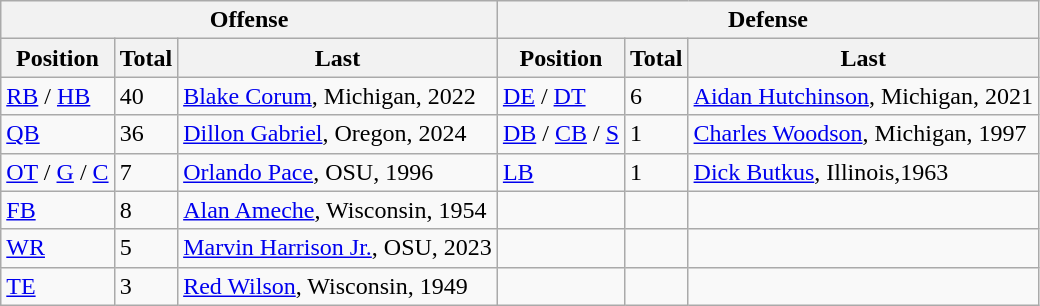<table class="wikitable">
<tr>
<th colspan="3">Offense</th>
<th colspan="3">Defense</th>
</tr>
<tr>
<th>Position</th>
<th>Total</th>
<th>Last</th>
<th>Position</th>
<th>Total</th>
<th>Last</th>
</tr>
<tr>
<td><a href='#'>RB</a> / <a href='#'>HB</a></td>
<td>40</td>
<td><a href='#'>Blake Corum</a>, Michigan, 2022</td>
<td><a href='#'>DE</a> / <a href='#'>DT</a></td>
<td>6</td>
<td><a href='#'>Aidan Hutchinson</a>, Michigan, 2021</td>
</tr>
<tr>
<td><a href='#'>QB</a></td>
<td>36</td>
<td><a href='#'>Dillon Gabriel</a>, Oregon, 2024</td>
<td><a href='#'>DB</a> / <a href='#'>CB</a> / <a href='#'>S</a></td>
<td>1</td>
<td><a href='#'>Charles Woodson</a>, Michigan, 1997</td>
</tr>
<tr>
<td><a href='#'>OT</a> / <a href='#'>G</a> / <a href='#'>C</a></td>
<td>7</td>
<td><a href='#'>Orlando Pace</a>, OSU, 1996</td>
<td><a href='#'>LB</a></td>
<td>1</td>
<td><a href='#'>Dick Butkus</a>, Illinois,1963</td>
</tr>
<tr>
<td><a href='#'>FB</a></td>
<td>8</td>
<td><a href='#'>Alan Ameche</a>, Wisconsin, 1954</td>
<td></td>
<td></td>
<td></td>
</tr>
<tr>
<td><a href='#'>WR</a></td>
<td>5</td>
<td><a href='#'>Marvin Harrison Jr.</a>, OSU, 2023</td>
<td></td>
<td></td>
<td></td>
</tr>
<tr>
<td><a href='#'>TE</a></td>
<td>3</td>
<td><a href='#'>Red Wilson</a>, Wisconsin, 1949</td>
<td></td>
<td></td>
<td></td>
</tr>
</table>
